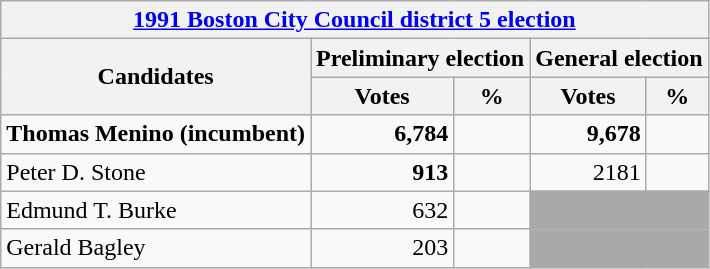<table class=wikitable>
<tr>
<th colspan=5><a href='#'>1991 Boston City Council district 5 election</a></th>
</tr>
<tr>
<th colspan=1 rowspan=2><strong>Candidates</strong></th>
<th colspan=2><strong>Preliminary election</strong></th>
<th colspan=2><strong>General election</strong></th>
</tr>
<tr>
<th>Votes</th>
<th>%</th>
<th>Votes</th>
<th>%</th>
</tr>
<tr>
<td><strong>Thomas Menino (incumbent)</strong></td>
<td align="right"><strong>6,784</strong></td>
<td align="right"><strong></strong></td>
<td align="right"><strong>9,678</strong></td>
<td align="right"><strong></strong></td>
</tr>
<tr>
<td>Peter D. Stone</td>
<td align="right"><strong>913</strong></td>
<td align="right"><strong></strong></td>
<td align="right">2181</td>
<td align="right"></td>
</tr>
<tr>
<td>Edmund T. Burke</td>
<td align="right">632</td>
<td align="right"></td>
<td colspan=2 bgcolor=darkgray> </td>
</tr>
<tr>
<td>Gerald Bagley</td>
<td align="right">203</td>
<td align="right"></td>
<td colspan=2 bgcolor=darkgray> </td>
</tr>
</table>
